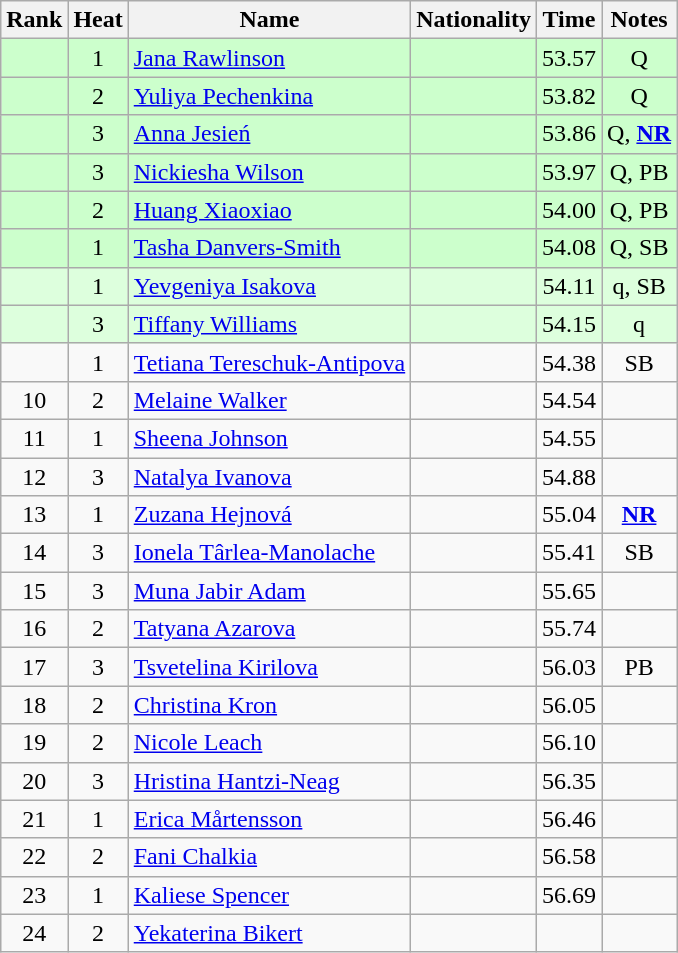<table class="wikitable sortable" style="text-align:center">
<tr>
<th>Rank</th>
<th>Heat</th>
<th>Name</th>
<th>Nationality</th>
<th>Time</th>
<th>Notes</th>
</tr>
<tr bgcolor=ccffcc>
<td></td>
<td>1</td>
<td align=left><a href='#'>Jana Rawlinson</a></td>
<td align=left></td>
<td>53.57</td>
<td>Q</td>
</tr>
<tr bgcolor=ccffcc>
<td></td>
<td>2</td>
<td align=left><a href='#'>Yuliya Pechenkina</a></td>
<td align=left></td>
<td>53.82</td>
<td>Q</td>
</tr>
<tr bgcolor=ccffcc>
<td></td>
<td>3</td>
<td align=left><a href='#'>Anna Jesień</a></td>
<td align=left></td>
<td>53.86</td>
<td>Q, <strong><a href='#'>NR</a></strong></td>
</tr>
<tr bgcolor=ccffcc>
<td></td>
<td>3</td>
<td align=left><a href='#'>Nickiesha Wilson</a></td>
<td align=left></td>
<td>53.97</td>
<td>Q, PB</td>
</tr>
<tr bgcolor=ccffcc>
<td></td>
<td>2</td>
<td align=left><a href='#'>Huang Xiaoxiao</a></td>
<td align=left></td>
<td>54.00</td>
<td>Q, PB</td>
</tr>
<tr bgcolor=ccffcc>
<td></td>
<td>1</td>
<td align=left><a href='#'>Tasha Danvers-Smith</a></td>
<td align=left></td>
<td>54.08</td>
<td>Q, SB</td>
</tr>
<tr bgcolor=ddffdd>
<td></td>
<td>1</td>
<td align=left><a href='#'>Yevgeniya Isakova</a></td>
<td align=left></td>
<td>54.11</td>
<td>q, SB</td>
</tr>
<tr bgcolor=ddffdd>
<td></td>
<td>3</td>
<td align=left><a href='#'>Tiffany Williams</a></td>
<td align=left></td>
<td>54.15</td>
<td>q</td>
</tr>
<tr>
<td></td>
<td>1</td>
<td align=left><a href='#'>Tetiana Tereschuk-Antipova</a></td>
<td align=left></td>
<td>54.38</td>
<td>SB</td>
</tr>
<tr>
<td>10</td>
<td>2</td>
<td align=left><a href='#'>Melaine Walker</a></td>
<td align=left></td>
<td>54.54</td>
<td></td>
</tr>
<tr>
<td>11</td>
<td>1</td>
<td align=left><a href='#'>Sheena Johnson</a></td>
<td align=left></td>
<td>54.55</td>
<td></td>
</tr>
<tr>
<td>12</td>
<td>3</td>
<td align=left><a href='#'>Natalya Ivanova</a></td>
<td align=left></td>
<td>54.88</td>
<td></td>
</tr>
<tr>
<td>13</td>
<td>1</td>
<td align=left><a href='#'>Zuzana Hejnová</a></td>
<td align=left></td>
<td>55.04</td>
<td><strong><a href='#'>NR</a></strong></td>
</tr>
<tr>
<td>14</td>
<td>3</td>
<td align=left><a href='#'>Ionela Târlea-Manolache</a></td>
<td align=left></td>
<td>55.41</td>
<td>SB</td>
</tr>
<tr>
<td>15</td>
<td>3</td>
<td align=left><a href='#'>Muna Jabir Adam</a></td>
<td align=left></td>
<td>55.65</td>
<td></td>
</tr>
<tr>
<td>16</td>
<td>2</td>
<td align=left><a href='#'>Tatyana Azarova</a></td>
<td align=left></td>
<td>55.74</td>
<td></td>
</tr>
<tr>
<td>17</td>
<td>3</td>
<td align=left><a href='#'>Tsvetelina Kirilova</a></td>
<td align=left></td>
<td>56.03</td>
<td>PB</td>
</tr>
<tr>
<td>18</td>
<td>2</td>
<td align=left><a href='#'>Christina Kron</a></td>
<td align=left></td>
<td>56.05</td>
<td></td>
</tr>
<tr>
<td>19</td>
<td>2</td>
<td align=left><a href='#'>Nicole Leach</a></td>
<td align=left></td>
<td>56.10</td>
<td></td>
</tr>
<tr>
<td>20</td>
<td>3</td>
<td align=left><a href='#'>Hristina Hantzi-Neag</a></td>
<td align=left></td>
<td>56.35</td>
<td></td>
</tr>
<tr>
<td>21</td>
<td>1</td>
<td align=left><a href='#'>Erica Mårtensson</a></td>
<td align=left></td>
<td>56.46</td>
<td></td>
</tr>
<tr>
<td>22</td>
<td>2</td>
<td align=left><a href='#'>Fani Chalkia</a></td>
<td align=left></td>
<td>56.58</td>
<td></td>
</tr>
<tr>
<td>23</td>
<td>1</td>
<td align=left><a href='#'>Kaliese Spencer</a></td>
<td align=left></td>
<td>56.69</td>
<td></td>
</tr>
<tr>
<td>24</td>
<td>2</td>
<td align=left><a href='#'>Yekaterina Bikert</a></td>
<td align=left></td>
<td></td>
<td></td>
</tr>
</table>
